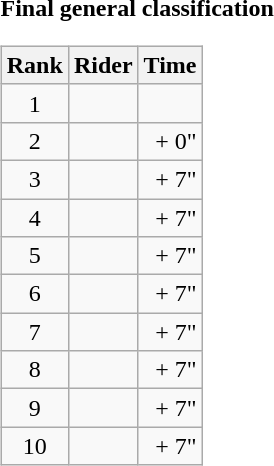<table>
<tr>
<td><strong>Final general classification</strong><br><table class="wikitable">
<tr>
<th scope="col">Rank</th>
<th scope="col">Rider</th>
<th scope="col">Time</th>
</tr>
<tr>
<td style="text-align:center;">1</td>
<td></td>
<td style="text-align:right;"></td>
</tr>
<tr>
<td style="text-align:center;">2</td>
<td></td>
<td style="text-align:right;">+ 0"</td>
</tr>
<tr>
<td style="text-align:center;">3</td>
<td></td>
<td style="text-align:right;">+ 7"</td>
</tr>
<tr>
<td style="text-align:center;">4</td>
<td></td>
<td style="text-align:right;">+ 7"</td>
</tr>
<tr>
<td style="text-align:center;">5</td>
<td></td>
<td style="text-align:right;">+ 7"</td>
</tr>
<tr>
<td style="text-align:center;">6</td>
<td></td>
<td style="text-align:right;">+ 7"</td>
</tr>
<tr>
<td style="text-align:center;">7</td>
<td></td>
<td style="text-align:right;">+ 7"</td>
</tr>
<tr>
<td style="text-align:center;">8</td>
<td></td>
<td style="text-align:right;">+ 7"</td>
</tr>
<tr>
<td style="text-align:center;">9</td>
<td></td>
<td style="text-align:right;">+ 7"</td>
</tr>
<tr>
<td style="text-align:center;">10</td>
<td></td>
<td style="text-align:right;">+ 7"</td>
</tr>
</table>
</td>
</tr>
</table>
